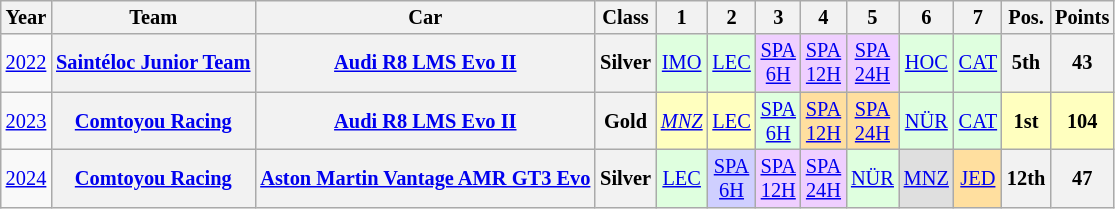<table class="wikitable" border="1" style="text-align:center; font-size:85%;">
<tr>
<th>Year</th>
<th>Team</th>
<th>Car</th>
<th>Class</th>
<th>1</th>
<th>2</th>
<th>3</th>
<th>4</th>
<th>5</th>
<th>6</th>
<th>7</th>
<th>Pos.</th>
<th>Points</th>
</tr>
<tr>
<td><a href='#'>2022</a></td>
<th nowrap><a href='#'>Saintéloc Junior Team</a></th>
<th nowrap><a href='#'>Audi R8 LMS Evo II</a></th>
<th>Silver</th>
<td style="background:#dfffdf;"><a href='#'>IMO</a><br></td>
<td style="background:#dfffdf;"><a href='#'>LEC</a><br></td>
<td style="background:#EFCFFF;"><a href='#'>SPA<br>6H</a><br></td>
<td style="background:#EFCFFF;"><a href='#'>SPA<br>12H</a><br></td>
<td style="background:#EFCFFF;"><a href='#'>SPA<br>24H</a><br></td>
<td style="background:#dfffdf;"><a href='#'>HOC</a><br></td>
<td style="background:#dfffdf;"><a href='#'>CAT</a><br></td>
<th>5th</th>
<th>43</th>
</tr>
<tr>
<td><a href='#'>2023</a></td>
<th nowrap><a href='#'>Comtoyou Racing</a></th>
<th nowrap><a href='#'>Audi R8 LMS Evo II</a></th>
<th>Gold</th>
<td style="background:#FFFFBF;"><em><a href='#'>MNZ</a></em><br></td>
<td style="background:#FFFFBF;"><a href='#'>LEC</a><br></td>
<td style="background:#DFFFDF;"><a href='#'>SPA<br>6H</a><br></td>
<td style="background:#FFDF9F;"><a href='#'>SPA<br>12H</a><br></td>
<td style="background:#FFDF9F;"><a href='#'>SPA<br>24H</a><br></td>
<td style="background:#DFFFDF;"><a href='#'>NÜR</a><br></td>
<td style="background:#DFFFDF;"><a href='#'>CAT</a><br></td>
<th style="background:#FFFFBF;">1st</th>
<th style="background:#FFFFBF;">104</th>
</tr>
<tr>
<td><a href='#'>2024</a></td>
<th nowrap><a href='#'>Comtoyou Racing</a></th>
<th nowrap><a href='#'>Aston Martin Vantage AMR GT3 Evo</a></th>
<th>Silver</th>
<td style="background:#DFFFDF;"><a href='#'>LEC</a><br></td>
<td style="background:#CFCFFF;"><a href='#'>SPA<br>6H</a><br></td>
<td style="background:#EFCFFF;"><a href='#'>SPA<br>12H</a><br></td>
<td style="background:#EFCFFF;"><a href='#'>SPA<br>24H</a><br></td>
<td style="background:#DFFFDF;"><a href='#'>NÜR</a><br></td>
<td style="background:#dfdfdf;"><a href='#'>MNZ</a><br></td>
<td style="background:#ffdf9f;"><a href='#'>JED</a><br></td>
<th>12th</th>
<th>47</th>
</tr>
</table>
